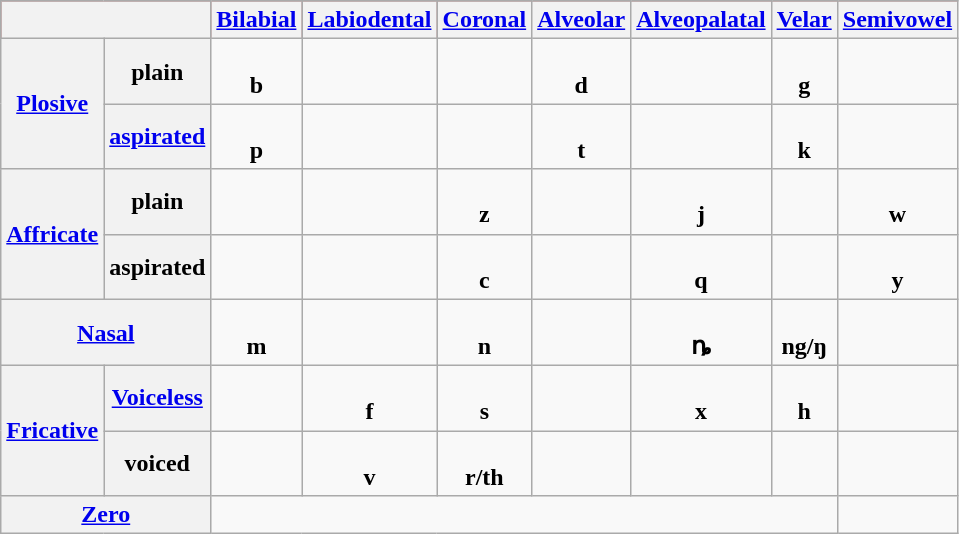<table class="wikitable" style="text-align:center">
<tr style="background:maroon; color:black">
<th colspan=2></th>
<th><a href='#'>Bilabial</a></th>
<th><a href='#'>Labiodental</a></th>
<th><a href='#'>Coronal</a></th>
<th><a href='#'>Alveolar</a></th>
<th><a href='#'>Alveopalatal</a></th>
<th><a href='#'>Velar</a></th>
<th><a href='#'>Semivowel</a></th>
</tr>
<tr>
<th rowspan=2><a href='#'>Plosive</a></th>
<th>plain</th>
<td><br><strong>b</strong> </td>
<td></td>
<td></td>
<td><br><strong>d</strong> </td>
<td></td>
<td><br><strong>g</strong> </td>
<td></td>
</tr>
<tr>
<th><a href='#'>aspirated</a></th>
<td><br><strong>p</strong> </td>
<td></td>
<td></td>
<td><br><strong>t</strong> </td>
<td></td>
<td><br><strong>k</strong> </td>
<td></td>
</tr>
<tr>
<th rowspan=2><a href='#'>Affricate</a></th>
<th>plain</th>
<td></td>
<td></td>
<td><br><strong>z</strong> </td>
<td></td>
<td><br><strong>j</strong> </td>
<td></td>
<td><br><strong>w</strong> </td>
</tr>
<tr>
<th>aspirated</th>
<td></td>
<td></td>
<td><br><strong>c</strong> </td>
<td></td>
<td><br><strong>q</strong> </td>
<td></td>
<td><br><strong>y</strong> </td>
</tr>
<tr>
<th colspan=2><a href='#'>Nasal</a></th>
<td><br><strong>m</strong> </td>
<td></td>
<td><br><strong>n</strong> </td>
<td></td>
<td><br><strong>ȵ</strong> </td>
<td><br><strong>ng/ŋ</strong> </td>
<td></td>
</tr>
<tr>
<th rowspan=2><a href='#'>Fricative</a></th>
<th><a href='#'>Voiceless</a></th>
<td></td>
<td><br><strong>f</strong> </td>
<td><br><strong>s</strong> </td>
<td></td>
<td><br><strong>x</strong> </td>
<td><br><strong>h</strong> </td>
<td></td>
</tr>
<tr>
<th>voiced</th>
<td></td>
<td><br><strong>v</strong> </td>
<td><br><strong>r/th</strong> </td>
<td></td>
<td></td>
<td></td>
<td></td>
</tr>
<tr>
<th colspan=2><a href='#'>Zero</a></th>
<td colspan=6><br> </td>
<td></td>
</tr>
</table>
